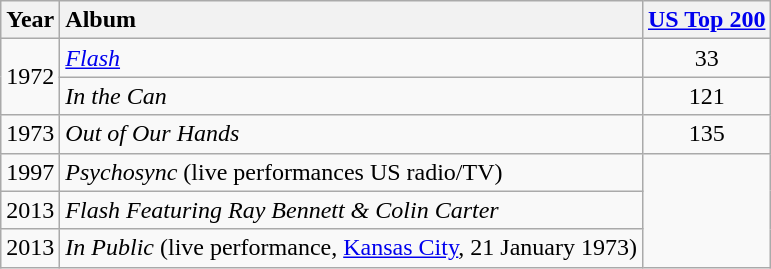<table class="wikitable">
<tr>
<th style="text-align:left;">Year</th>
<th style="text-align:left;">Album</th>
<th style="text-align:center;"><a href='#'>US Top 200</a></th>
</tr>
<tr>
<td rowspan="2">1972</td>
<td style="text-align:left;"><em><a href='#'>Flash</a></em></td>
<td style="text-align:center;">33</td>
</tr>
<tr>
<td style="text-align:left;"><em>In the Can</em></td>
<td style="text-align:center;">121</td>
</tr>
<tr>
<td rowspan="1">1973</td>
<td style="text-align:left;"><em>Out of Our Hands</em></td>
<td style="text-align:center;">135</td>
</tr>
<tr>
<td rowspan="1">1997</td>
<td style="text-align:left;"><em>Psychosync</em> (live performances US radio/TV)</td>
</tr>
<tr>
<td rowspan="1">2013</td>
<td style="text-align:left;"><em>Flash Featuring Ray Bennett & Colin Carter</em></td>
</tr>
<tr>
<td rowspan="1">2013</td>
<td style="text-align:left;"><em>In Public</em> (live performance, <a href='#'>Kansas City</a>, 21 January 1973)</td>
</tr>
</table>
